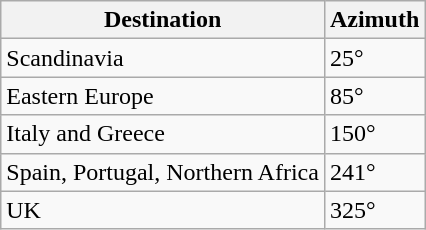<table class="wikitable">
<tr>
<th>Destination</th>
<th>Azimuth</th>
</tr>
<tr>
<td>Scandinavia</td>
<td>25°</td>
</tr>
<tr>
<td>Eastern Europe</td>
<td>85°</td>
</tr>
<tr>
<td>Italy and Greece</td>
<td>150°</td>
</tr>
<tr>
<td>Spain, Portugal, Northern Africa</td>
<td>241°</td>
</tr>
<tr>
<td>UK</td>
<td>325°</td>
</tr>
</table>
